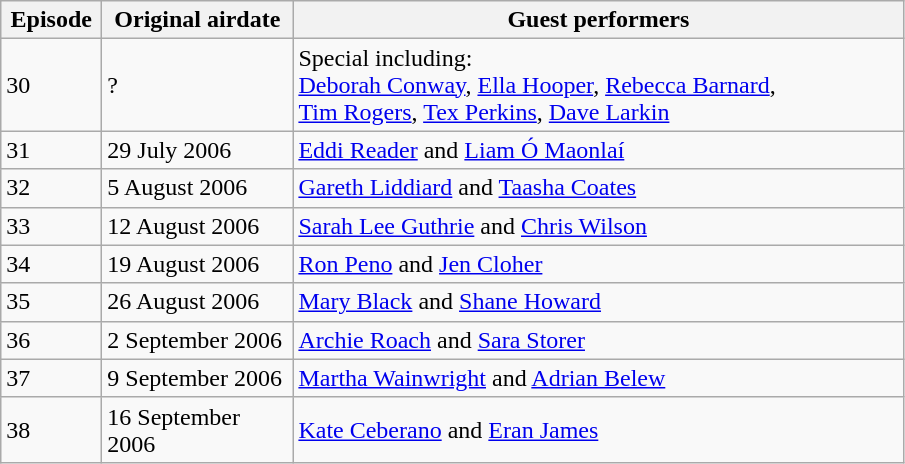<table class="wikitable">
<tr>
<th width="60px">Episode</th>
<th width="120px">Original airdate</th>
<th width="400px">Guest performers</th>
</tr>
<tr>
<td>30</td>
<td>?</td>
<td>Special including:<br><a href='#'>Deborah Conway</a>, <a href='#'>Ella Hooper</a>, <a href='#'>Rebecca Barnard</a>,<br><a href='#'>Tim Rogers</a>, <a href='#'>Tex Perkins</a>, <a href='#'>Dave Larkin</a></td>
</tr>
<tr>
<td>31</td>
<td>29 July 2006</td>
<td><a href='#'>Eddi Reader</a> and <a href='#'>Liam Ó Maonlaí</a></td>
</tr>
<tr>
<td>32</td>
<td>5 August 2006</td>
<td><a href='#'>Gareth Liddiard</a> and <a href='#'>Taasha Coates</a></td>
</tr>
<tr>
<td>33</td>
<td>12 August 2006</td>
<td><a href='#'>Sarah Lee Guthrie</a> and <a href='#'>Chris Wilson</a></td>
</tr>
<tr>
<td>34</td>
<td>19 August 2006</td>
<td><a href='#'>Ron Peno</a> and <a href='#'>Jen Cloher</a></td>
</tr>
<tr>
<td>35</td>
<td>26 August 2006</td>
<td><a href='#'>Mary Black</a> and <a href='#'>Shane Howard</a></td>
</tr>
<tr>
<td>36</td>
<td>2 September 2006</td>
<td><a href='#'>Archie Roach</a> and <a href='#'>Sara Storer</a></td>
</tr>
<tr>
<td>37</td>
<td>9 September 2006</td>
<td><a href='#'>Martha Wainwright</a> and <a href='#'>Adrian Belew</a></td>
</tr>
<tr>
<td>38</td>
<td>16 September 2006</td>
<td><a href='#'>Kate Ceberano</a> and <a href='#'>Eran James</a></td>
</tr>
</table>
